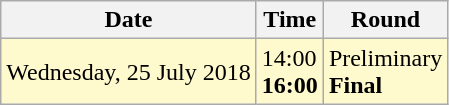<table class="wikitable">
<tr>
<th>Date</th>
<th>Time</th>
<th>Round</th>
</tr>
<tr>
<td style=background:lemonchiffon>Wednesday, 25 July 2018</td>
<td style=background:lemonchiffon>14:00<br><strong>16:00</strong></td>
<td style=background:lemonchiffon>Preliminary<br><strong>Final</strong></td>
</tr>
</table>
